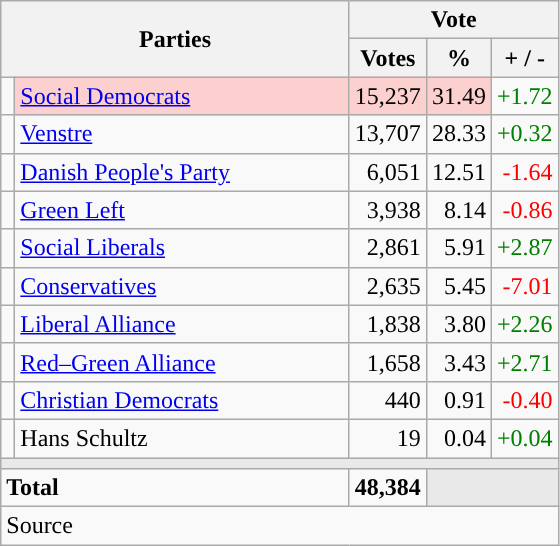<table class="wikitable" style="text-align:right;">
<tr>
<th style="text-align:centre;" rowspan="2" colspan="2" width="225">Parties</th>
<th colspan="3">Vote</th>
</tr>
<tr>
<th width="15">Votes</th>
<th width="15">%</th>
<th width="15">+ / -</th>
</tr>
<tr>
<td width="2" style="color:inherit;background:"></td>
<td bgcolor=#fbd0ce  align="left"><a href='#'>Social Democrats</a></td>
<td bgcolor=#fbd0ce>15,237</td>
<td bgcolor=#fbd0ce>31.49</td>
<td style=color:green;>+1.72</td>
</tr>
<tr>
<td width="2" style="color:inherit;background:"></td>
<td align="left"><a href='#'>Venstre</a></td>
<td>13,707</td>
<td>28.33</td>
<td style=color:green;>+0.32</td>
</tr>
<tr>
<td width="2" style="color:inherit;background:"></td>
<td align="left"><a href='#'>Danish People's Party</a></td>
<td>6,051</td>
<td>12.51</td>
<td style=color:red;>-1.64</td>
</tr>
<tr>
<td width="2" style="color:inherit;background:"></td>
<td align="left"><a href='#'>Green Left</a></td>
<td>3,938</td>
<td>8.14</td>
<td style=color:red;>-0.86</td>
</tr>
<tr>
<td width="2" style="color:inherit;background:"></td>
<td align="left"><a href='#'>Social Liberals</a></td>
<td>2,861</td>
<td>5.91</td>
<td style=color:green;>+2.87</td>
</tr>
<tr>
<td width="2" style="color:inherit;background:"></td>
<td align="left"><a href='#'>Conservatives</a></td>
<td>2,635</td>
<td>5.45</td>
<td style=color:red;>-7.01</td>
</tr>
<tr>
<td width="2" style="color:inherit;background:"></td>
<td align="left"><a href='#'>Liberal Alliance</a></td>
<td>1,838</td>
<td>3.80</td>
<td style=color:green;>+2.26</td>
</tr>
<tr>
<td width="2" style="color:inherit;background:"></td>
<td align="left"><a href='#'>Red–Green Alliance</a></td>
<td>1,658</td>
<td>3.43</td>
<td style=color:green;>+2.71</td>
</tr>
<tr>
<td width="2" style="color:inherit;background:"></td>
<td align="left"><a href='#'>Christian Democrats</a></td>
<td>440</td>
<td>0.91</td>
<td style=color:red;>-0.40</td>
</tr>
<tr>
<td width="2" style="color:inherit;background:"></td>
<td align="left">Hans Schultz</td>
<td>19</td>
<td>0.04</td>
<td style=color:green;>+0.04</td>
</tr>
<tr>
<td colspan="7" bgcolor="#E9E9E9"></td>
</tr>
<tr>
<td align="left" colspan="2"><strong>Total</strong></td>
<td><strong>48,384</strong></td>
<td bgcolor="#E9E9E9" colspan="2"></td>
</tr>
<tr>
<td align="left" colspan="6">Source</td>
</tr>
</table>
